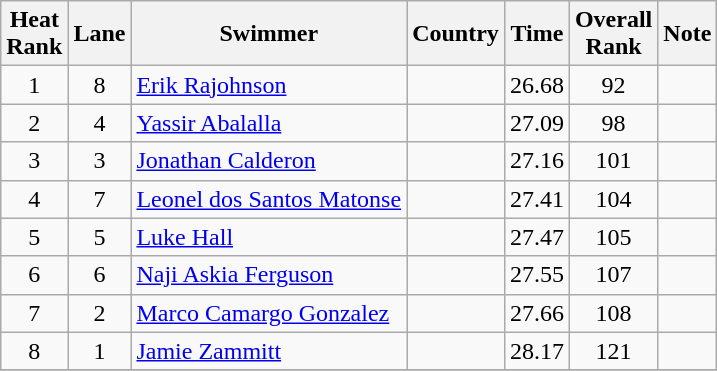<table class="wikitable" style="text-align:center">
<tr>
<th>Heat <br>Rank</th>
<th>Lane</th>
<th>Swimmer</th>
<th>Country</th>
<th>Time</th>
<th>Overall<br>Rank</th>
<th>Note</th>
</tr>
<tr>
<td>1</td>
<td>8</td>
<td align=left><a href='#'>Erik Rajohnson</a></td>
<td align=left></td>
<td>26.68</td>
<td>92</td>
<td></td>
</tr>
<tr>
<td>2</td>
<td>4</td>
<td align=left><a href='#'>Yassir Abalalla</a></td>
<td align=left></td>
<td>27.09</td>
<td>98</td>
<td></td>
</tr>
<tr>
<td>3</td>
<td>3</td>
<td align=left><a href='#'>Jonathan Calderon</a></td>
<td align=left></td>
<td>27.16</td>
<td>101</td>
<td></td>
</tr>
<tr>
<td>4</td>
<td>7</td>
<td align=left><a href='#'>Leonel dos Santos Matonse</a></td>
<td align=left></td>
<td>27.41</td>
<td>104</td>
<td></td>
</tr>
<tr>
<td>5</td>
<td>5</td>
<td align=left><a href='#'>Luke Hall</a></td>
<td align=left></td>
<td align=left>27.47</td>
<td>105</td>
<td></td>
</tr>
<tr>
<td>6</td>
<td>6</td>
<td align=left><a href='#'>Naji Askia Ferguson</a></td>
<td align=left></td>
<td>27.55</td>
<td>107</td>
<td></td>
</tr>
<tr>
<td>7</td>
<td>2</td>
<td align=left><a href='#'>Marco Camargo Gonzalez</a></td>
<td align=left></td>
<td>27.66</td>
<td>108</td>
<td></td>
</tr>
<tr>
<td>8</td>
<td>1</td>
<td align=left><a href='#'>Jamie Zammitt</a></td>
<td align=left></td>
<td>28.17</td>
<td>121</td>
<td></td>
</tr>
<tr>
</tr>
</table>
